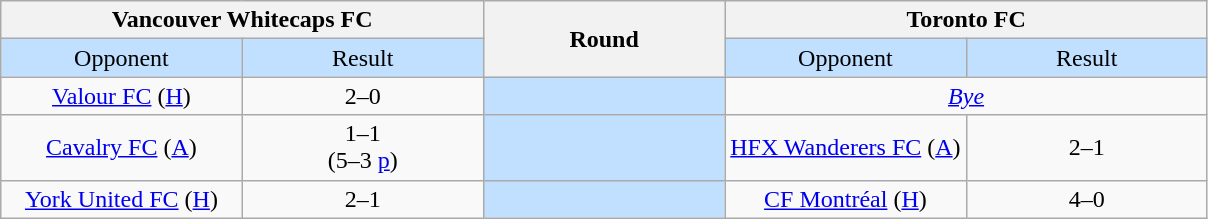<table class="wikitable" style="text-align: center; font-size: 100%;">
<tr>
<th colspan="2" width="40%">Vancouver Whitecaps FC</th>
<th rowspan="2">Round</th>
<th colspan="2" width="40%">Toronto FC</th>
</tr>
<tr style="background:#C1E0FF">
<td width="20%">Opponent</td>
<td>Result</td>
<td width="20%">Opponent</td>
<td>Result</td>
</tr>
<tr>
<td><a href='#'>Valour FC</a> (<a href='#'>H</a>)</td>
<td>2–0</td>
<td style="background:#C1E0FF"></td>
<td colspan="2"><em><a href='#'>Bye</a></em></td>
</tr>
<tr>
<td><a href='#'>Cavalry FC</a> (<a href='#'>A</a>)</td>
<td>1–1<br>(5–3 <a href='#'>p</a>)</td>
<td style="background:#C1E0FF"></td>
<td><a href='#'>HFX Wanderers FC</a> (<a href='#'>A</a>)</td>
<td>2–1</td>
</tr>
<tr>
<td><a href='#'>York United FC</a> (<a href='#'>H</a>)</td>
<td>2–1</td>
<td style="background:#C1E0FF"></td>
<td><a href='#'>CF Montréal</a> (<a href='#'>H</a>)</td>
<td>4–0</td>
</tr>
</table>
